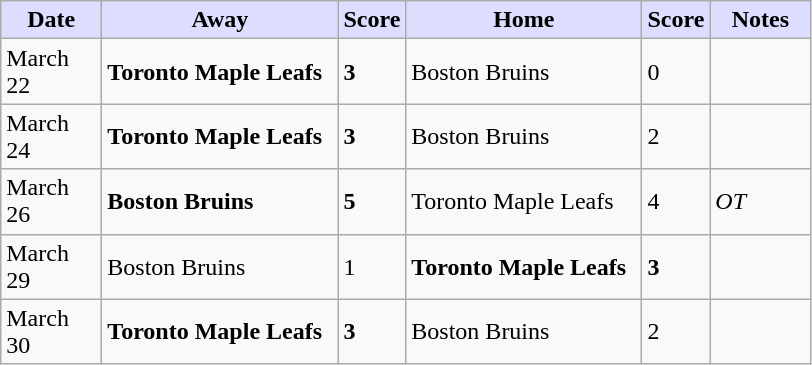<table class="wikitable">
<tr>
<th style="background:#ddf; width:60px;">Date</th>
<th style="background:#ddf; width:150px;">Away</th>
<th style="background:#ddf; width:5px;;">Score</th>
<th style="background:#ddf; width:150px;">Home</th>
<th style="background:#ddf; width:5px;;">Score</th>
<th style="background:#ddf; width:60px;">Notes</th>
</tr>
<tr>
<td>March 22</td>
<td><strong>Toronto Maple Leafs</strong></td>
<td><strong>3</strong></td>
<td>Boston Bruins</td>
<td>0</td>
<td></td>
</tr>
<tr>
<td>March 24</td>
<td><strong>Toronto Maple Leafs</strong></td>
<td><strong>3</strong></td>
<td>Boston Bruins</td>
<td>2</td>
<td></td>
</tr>
<tr>
<td>March 26</td>
<td><strong>Boston Bruins</strong></td>
<td><strong>5</strong></td>
<td>Toronto Maple Leafs</td>
<td>4</td>
<td><em>OT</em></td>
</tr>
<tr>
<td>March 29</td>
<td>Boston Bruins</td>
<td>1</td>
<td><strong>Toronto Maple Leafs</strong></td>
<td><strong>3</strong></td>
<td></td>
</tr>
<tr>
<td>March 30</td>
<td><strong>Toronto Maple Leafs</strong></td>
<td><strong>3</strong></td>
<td>Boston Bruins</td>
<td>2</td>
<td></td>
</tr>
</table>
